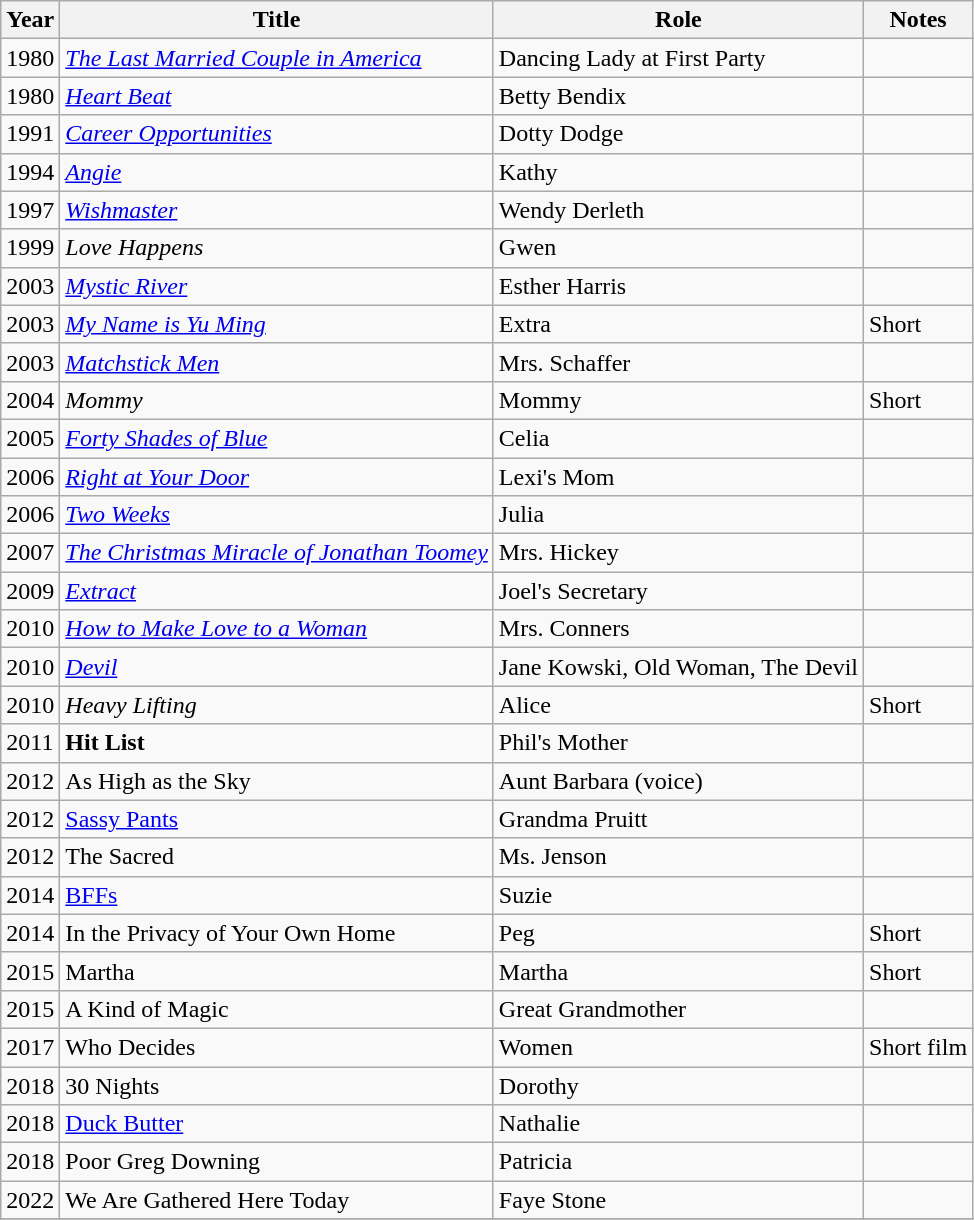<table class="wikitable sortable">
<tr>
<th>Year</th>
<th>Title</th>
<th>Role</th>
<th>Notes</th>
</tr>
<tr>
<td>1980</td>
<td><em><a href='#'>The Last Married Couple in America</a></em></td>
<td>Dancing Lady at First Party</td>
<td></td>
</tr>
<tr>
<td>1980</td>
<td><em><a href='#'>Heart Beat</a></em></td>
<td>Betty Bendix</td>
<td></td>
</tr>
<tr>
<td>1991</td>
<td><em><a href='#'>Career Opportunities</a></em></td>
<td>Dotty Dodge</td>
<td></td>
</tr>
<tr>
<td>1994</td>
<td><em><a href='#'>Angie</a></em></td>
<td>Kathy</td>
<td></td>
</tr>
<tr>
<td>1997</td>
<td><em><a href='#'>Wishmaster</a></em></td>
<td>Wendy Derleth</td>
<td></td>
</tr>
<tr>
<td>1999</td>
<td><em>Love Happens</em></td>
<td>Gwen</td>
<td></td>
</tr>
<tr>
<td>2003</td>
<td><em><a href='#'>Mystic River</a></em></td>
<td>Esther Harris</td>
<td></td>
</tr>
<tr>
<td>2003</td>
<td><em><a href='#'>My Name is Yu Ming</a></em></td>
<td>Extra</td>
<td>Short</td>
</tr>
<tr>
<td>2003</td>
<td><em><a href='#'>Matchstick Men</a></em></td>
<td>Mrs. Schaffer</td>
<td></td>
</tr>
<tr>
<td>2004</td>
<td><em>Mommy</em></td>
<td>Mommy</td>
<td>Short</td>
</tr>
<tr>
<td>2005</td>
<td><em><a href='#'>Forty Shades of Blue</a></em></td>
<td>Celia</td>
<td></td>
</tr>
<tr>
<td>2006</td>
<td><em><a href='#'>Right at Your Door</a></em></td>
<td>Lexi's Mom</td>
<td></td>
</tr>
<tr>
<td>2006</td>
<td><em><a href='#'>Two Weeks</a></em></td>
<td>Julia</td>
<td></td>
</tr>
<tr>
<td>2007</td>
<td><em><a href='#'>The Christmas Miracle of Jonathan Toomey</a></em></td>
<td>Mrs. Hickey</td>
<td></td>
</tr>
<tr>
<td>2009</td>
<td><em><a href='#'>Extract</a></em></td>
<td>Joel's Secretary</td>
<td></td>
</tr>
<tr>
<td>2010</td>
<td><em><a href='#'>How to Make Love to a Woman</a></em></td>
<td>Mrs. Conners</td>
<td></td>
</tr>
<tr>
<td>2010</td>
<td><em><a href='#'>Devil</a></em></td>
<td>Jane Kowski, Old Woman, The Devil</td>
<td></td>
</tr>
<tr>
<td>2010</td>
<td><em>Heavy Lifting</em></td>
<td>Alice</td>
<td>Short</td>
</tr>
<tr>
<td>2011</td>
<td><strong>Hit List<em></td>
<td>Phil's Mother</td>
<td></td>
</tr>
<tr>
<td>2012</td>
<td></em>As High as the Sky<em></td>
<td>Aunt Barbara (voice)</td>
<td></td>
</tr>
<tr>
<td>2012</td>
<td></em><a href='#'>Sassy Pants</a><em></td>
<td>Grandma Pruitt</td>
<td></td>
</tr>
<tr>
<td>2012</td>
<td></em>The Sacred<em></td>
<td>Ms. Jenson</td>
<td></td>
</tr>
<tr>
<td>2014</td>
<td></em><a href='#'>BFFs</a><em></td>
<td>Suzie</td>
<td></td>
</tr>
<tr>
<td>2014</td>
<td></em>In the Privacy of Your Own Home<em></td>
<td>Peg</td>
<td>Short</td>
</tr>
<tr>
<td>2015</td>
<td></em>Martha<em></td>
<td>Martha</td>
<td>Short</td>
</tr>
<tr>
<td>2015</td>
<td></em>A Kind of Magic<em></td>
<td>Great Grandmother</td>
<td></td>
</tr>
<tr>
<td>2017</td>
<td></em>Who Decides<em></td>
<td>Women</td>
<td>Short film</td>
</tr>
<tr>
<td>2018</td>
<td></em>30 Nights<em></td>
<td>Dorothy</td>
<td></td>
</tr>
<tr>
<td>2018</td>
<td></em><a href='#'>Duck Butter</a><em></td>
<td>Nathalie</td>
<td></td>
</tr>
<tr>
<td>2018</td>
<td></em>Poor Greg Downing<em></td>
<td>Patricia</td>
<td></td>
</tr>
<tr>
<td>2022</td>
<td></em>We Are Gathered Here Today<em></td>
<td>Faye Stone</td>
<td></td>
</tr>
<tr>
</tr>
</table>
